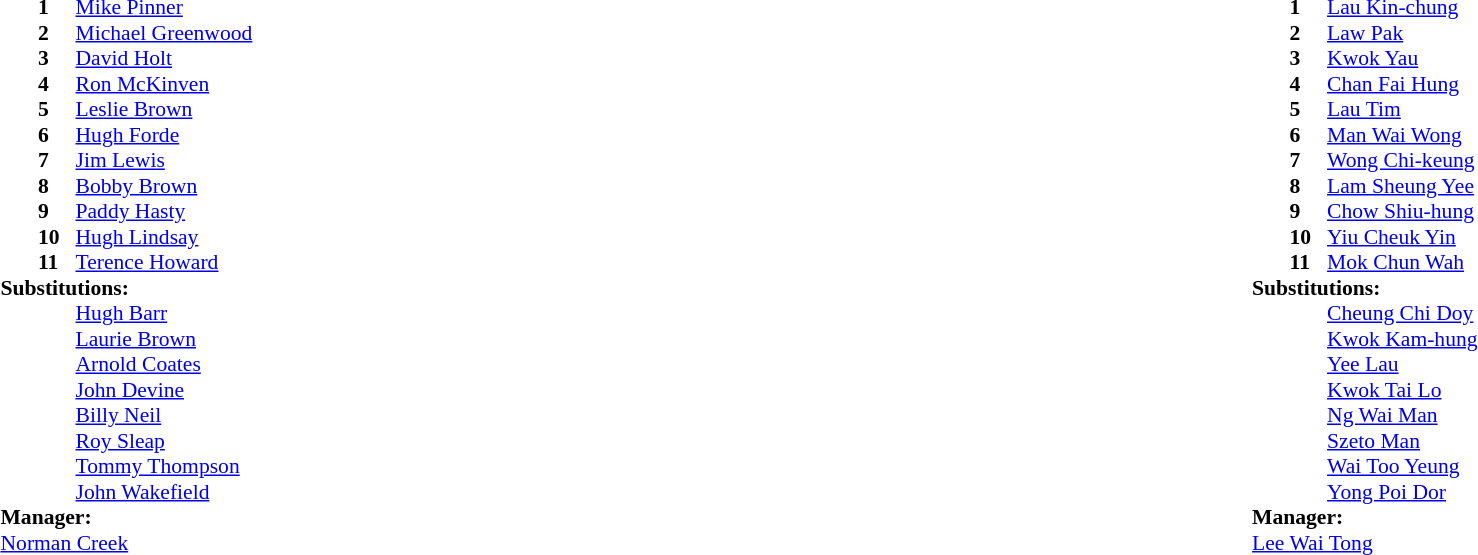<table width="100%">
<tr>
<td valign="top" width="40%"><br><table style="font-size:90%" cellspacing="0" cellpadding="0">
<tr>
<th width=25></th>
<th width=25></th>
</tr>
<tr>
<td></td>
<td><strong>1</strong></td>
<td><a href='#'>Mike Pinner</a></td>
</tr>
<tr>
<td></td>
<td><strong>2</strong></td>
<td><a href='#'>Michael Greenwood</a></td>
</tr>
<tr>
<td></td>
<td><strong>3</strong></td>
<td><a href='#'>David Holt</a></td>
</tr>
<tr>
<td></td>
<td><strong>4</strong></td>
<td><a href='#'>Ron McKinven</a></td>
</tr>
<tr>
<td></td>
<td><strong>5</strong></td>
<td><a href='#'>Leslie Brown</a></td>
</tr>
<tr>
<td></td>
<td><strong>6</strong></td>
<td><a href='#'>Hugh Forde</a></td>
</tr>
<tr>
<td></td>
<td><strong>7</strong></td>
<td><a href='#'>Jim Lewis</a></td>
</tr>
<tr>
<td></td>
<td><strong>8</strong></td>
<td><a href='#'>Bobby Brown</a></td>
</tr>
<tr>
<td></td>
<td><strong>9</strong></td>
<td><a href='#'>Paddy Hasty</a></td>
</tr>
<tr>
<td></td>
<td><strong>10</strong></td>
<td><a href='#'>Hugh Lindsay</a></td>
</tr>
<tr>
<td></td>
<td><strong>11</strong></td>
<td><a href='#'>Terence Howard</a></td>
</tr>
<tr>
<td colspan=3><strong>Substitutions:</strong></td>
</tr>
<tr>
<td></td>
<td></td>
<td><a href='#'>Hugh Barr</a></td>
</tr>
<tr>
<td></td>
<td></td>
<td><a href='#'>Laurie Brown</a></td>
</tr>
<tr>
<td></td>
<td></td>
<td><a href='#'>Arnold Coates</a></td>
</tr>
<tr>
<td></td>
<td></td>
<td><a href='#'>John Devine</a></td>
</tr>
<tr>
<td></td>
<td></td>
<td><a href='#'>Billy Neil</a></td>
</tr>
<tr>
<td></td>
<td></td>
<td><a href='#'>Roy Sleap</a></td>
</tr>
<tr>
<td></td>
<td></td>
<td><a href='#'>Tommy Thompson</a></td>
</tr>
<tr>
<td></td>
<td></td>
<td><a href='#'>John Wakefield</a></td>
</tr>
<tr>
<td colspan=3><strong>Manager:</strong></td>
</tr>
<tr>
<td colspan=3> <a href='#'>Norman Creek</a></td>
</tr>
</table>
</td>
<td valign="top" width="50%"><br><table style="font-size:90%; margin:auto" cellspacing="0" cellpadding="0">
<tr>
<th width=25></th>
<th width=25></th>
</tr>
<tr>
<td></td>
<td><strong>1</strong></td>
<td><a href='#'>Lau Kin-chung</a></td>
</tr>
<tr>
<td></td>
<td><strong>2</strong></td>
<td><a href='#'>Law Pak</a></td>
</tr>
<tr>
<td></td>
<td><strong>3</strong></td>
<td><a href='#'>Kwok Yau</a></td>
</tr>
<tr>
<td></td>
<td><strong>4</strong></td>
<td><a href='#'>Chan Fai Hung</a></td>
</tr>
<tr>
<td></td>
<td><strong>5</strong></td>
<td><a href='#'>Lau Tim</a></td>
</tr>
<tr>
<td></td>
<td><strong>6</strong></td>
<td><a href='#'>Man Wai Wong</a></td>
</tr>
<tr>
<td></td>
<td><strong>7</strong></td>
<td><a href='#'>Wong Chi-keung</a></td>
</tr>
<tr>
<td></td>
<td><strong>8</strong></td>
<td><a href='#'>Lam Sheung Yee</a></td>
</tr>
<tr>
<td></td>
<td><strong>9</strong></td>
<td><a href='#'>Chow Shiu-hung</a></td>
</tr>
<tr>
<td></td>
<td><strong>10</strong></td>
<td><a href='#'>Yiu Cheuk Yin</a></td>
</tr>
<tr>
<td></td>
<td><strong>11</strong></td>
<td><a href='#'>Mok Chun Wah</a></td>
</tr>
<tr>
<td colspan=3><strong>Substitutions:</strong></td>
</tr>
<tr>
<td></td>
<td></td>
<td><a href='#'>Cheung Chi Doy</a></td>
</tr>
<tr>
<td></td>
<td></td>
<td><a href='#'>Kwok Kam-hung</a></td>
</tr>
<tr>
<td></td>
<td></td>
<td><a href='#'>Yee Lau</a></td>
</tr>
<tr>
<td></td>
<td></td>
<td><a href='#'>Kwok Tai Lo</a></td>
</tr>
<tr>
<td></td>
<td></td>
<td><a href='#'>Ng Wai Man</a></td>
</tr>
<tr>
<td></td>
<td></td>
<td><a href='#'>Szeto Man</a></td>
</tr>
<tr>
<td></td>
<td></td>
<td><a href='#'>Wai Too Yeung</a></td>
</tr>
<tr>
<td></td>
<td></td>
<td><a href='#'>Yong Poi Dor</a></td>
</tr>
<tr>
<td colspan=3><strong>Manager:</strong></td>
</tr>
<tr>
<td colspan=3> <a href='#'>Lee Wai Tong</a></td>
</tr>
</table>
</td>
</tr>
</table>
